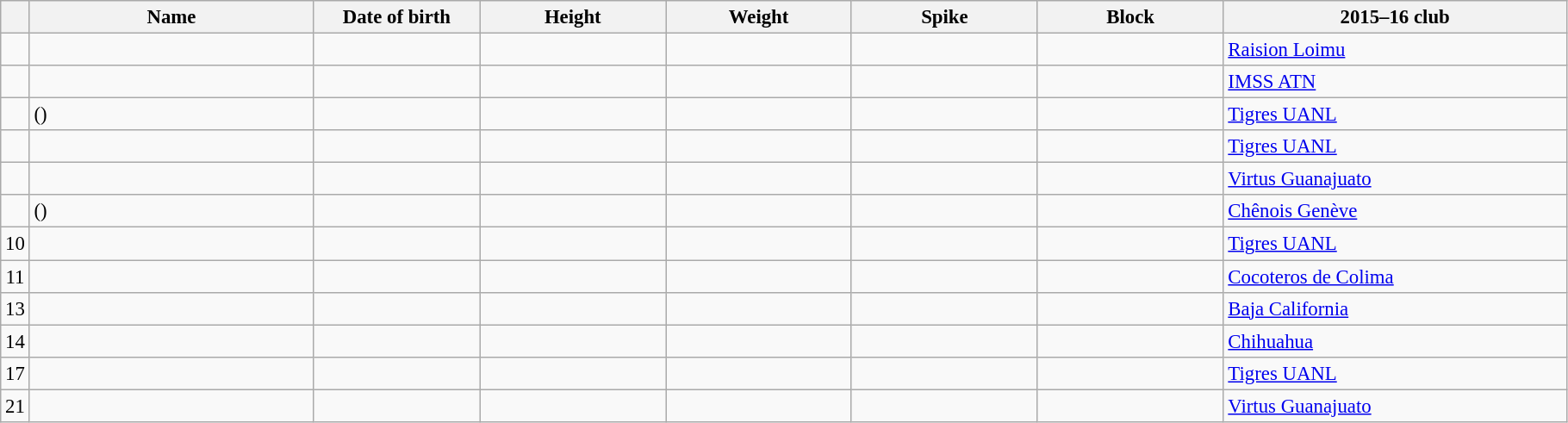<table class="wikitable sortable" style="font-size:95%; text-align:center;">
<tr>
<th></th>
<th style="width:14em">Name</th>
<th style="width:8em">Date of birth</th>
<th style="width:9em">Height</th>
<th style="width:9em">Weight</th>
<th style="width:9em">Spike</th>
<th style="width:9em">Block</th>
<th style="width:17em">2015–16 club</th>
</tr>
<tr>
<td></td>
<td align=left></td>
<td align=right></td>
<td></td>
<td></td>
<td></td>
<td></td>
<td align=left> <a href='#'>Raision Loimu</a></td>
</tr>
<tr>
<td></td>
<td align=left></td>
<td align=right></td>
<td></td>
<td></td>
<td></td>
<td></td>
<td align=left> <a href='#'>IMSS ATN</a></td>
</tr>
<tr>
<td></td>
<td align=left> ()</td>
<td align=right></td>
<td></td>
<td></td>
<td></td>
<td></td>
<td align=left> <a href='#'>Tigres UANL</a></td>
</tr>
<tr>
<td></td>
<td align=left></td>
<td align=right></td>
<td></td>
<td></td>
<td></td>
<td></td>
<td align=left> <a href='#'>Tigres UANL</a></td>
</tr>
<tr>
<td></td>
<td align=left></td>
<td align=right></td>
<td></td>
<td></td>
<td></td>
<td></td>
<td align=left> <a href='#'>Virtus Guanajuato</a></td>
</tr>
<tr>
<td></td>
<td align=left> ()</td>
<td align=right></td>
<td></td>
<td></td>
<td></td>
<td></td>
<td align=left> <a href='#'>Chênois Genève</a></td>
</tr>
<tr>
<td>10</td>
<td align=left></td>
<td align=right></td>
<td></td>
<td></td>
<td></td>
<td></td>
<td align=left> <a href='#'>Tigres UANL</a></td>
</tr>
<tr>
<td>11</td>
<td align=left></td>
<td align=right></td>
<td></td>
<td></td>
<td></td>
<td></td>
<td align=left> <a href='#'>Cocoteros de Colima</a></td>
</tr>
<tr>
<td>13</td>
<td align=left></td>
<td align=right></td>
<td></td>
<td></td>
<td></td>
<td></td>
<td align=left> <a href='#'>Baja California</a></td>
</tr>
<tr>
<td>14</td>
<td align=left></td>
<td align=right></td>
<td></td>
<td></td>
<td></td>
<td></td>
<td align=left> <a href='#'>Chihuahua</a></td>
</tr>
<tr>
<td>17</td>
<td align=left></td>
<td align=right></td>
<td></td>
<td></td>
<td></td>
<td></td>
<td align=left> <a href='#'>Tigres UANL</a></td>
</tr>
<tr>
<td>21</td>
<td align=left></td>
<td align=right></td>
<td></td>
<td></td>
<td></td>
<td></td>
<td align=left> <a href='#'>Virtus Guanajuato</a></td>
</tr>
</table>
